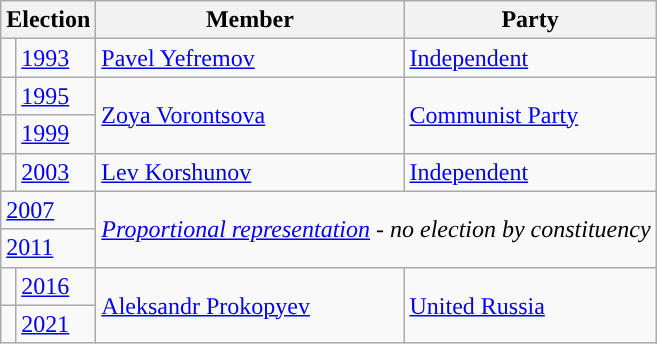<table class="wikitable">
<tr>
<th colspan="2">Election</th>
<th>Member</th>
<th>Party</th>
</tr>
<tr>
<td style="background-color:"></td>
<td><a href='#'>1993</a></td>
<td><a href='#'>Pavel Yefremov</a></td>
<td><a href='#'>Independent</a></td>
</tr>
<tr>
<td style="background-color:"></td>
<td><a href='#'>1995</a></td>
<td rowspan=2><a href='#'>Zoya Vorontsova</a></td>
<td rowspan=2><a href='#'>Communist Party</a></td>
</tr>
<tr>
<td style="background-color:"></td>
<td><a href='#'>1999</a></td>
</tr>
<tr>
<td style="background-color:"></td>
<td><a href='#'>2003</a></td>
<td><a href='#'>Lev Korshunov</a></td>
<td><a href='#'>Independent</a></td>
</tr>
<tr>
<td colspan=2><a href='#'>2007</a></td>
<td colspan=2 rowspan=2><em><a href='#'>Proportional representation</a> - no election by constituency</em></td>
</tr>
<tr>
<td colspan=2><a href='#'>2011</a></td>
</tr>
<tr>
<td style="background-color: "></td>
<td><a href='#'>2016</a></td>
<td rowspan=2><a href='#'>Aleksandr Prokopyev</a></td>
<td rowspan=2><a href='#'>United Russia</a></td>
</tr>
<tr>
<td style="background-color: "></td>
<td><a href='#'>2021</a></td>
</tr>
</table>
